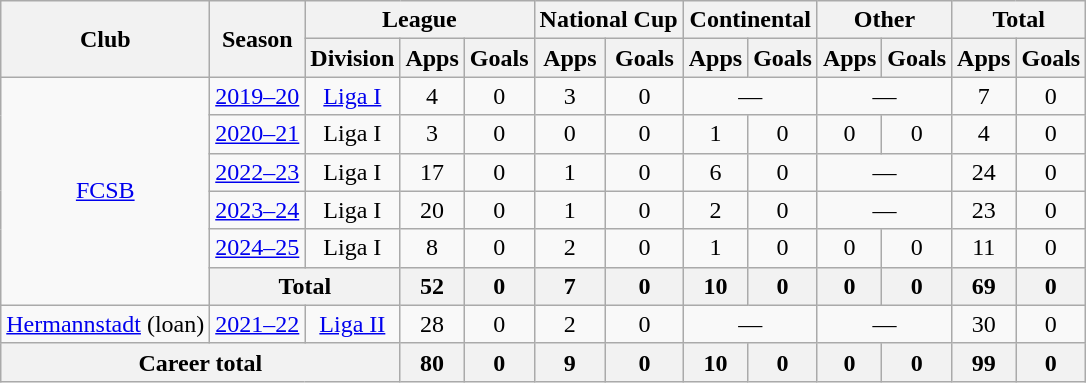<table class="wikitable" style="text-align:center">
<tr>
<th rowspan="2">Club</th>
<th rowspan="2">Season</th>
<th colspan="3">League</th>
<th colspan="2">National Cup</th>
<th colspan="2">Continental</th>
<th colspan="2">Other</th>
<th colspan="2">Total</th>
</tr>
<tr>
<th>Division</th>
<th>Apps</th>
<th>Goals</th>
<th>Apps</th>
<th>Goals</th>
<th>Apps</th>
<th>Goals</th>
<th>Apps</th>
<th>Goals</th>
<th>Apps</th>
<th>Goals</th>
</tr>
<tr>
<td rowspan="6"><a href='#'>FCSB</a></td>
<td><a href='#'>2019–20</a></td>
<td><a href='#'>Liga I</a></td>
<td>4</td>
<td>0</td>
<td>3</td>
<td>0</td>
<td colspan="2">—</td>
<td colspan="2">—</td>
<td>7</td>
<td>0</td>
</tr>
<tr>
<td><a href='#'>2020–21</a></td>
<td>Liga I</td>
<td>3</td>
<td>0</td>
<td>0</td>
<td>0</td>
<td>1</td>
<td>0</td>
<td>0</td>
<td>0</td>
<td>4</td>
<td>0</td>
</tr>
<tr>
<td><a href='#'>2022–23</a></td>
<td>Liga I</td>
<td>17</td>
<td>0</td>
<td>1</td>
<td>0</td>
<td>6</td>
<td>0</td>
<td colspan="2">—</td>
<td>24</td>
<td>0</td>
</tr>
<tr>
<td><a href='#'>2023–24</a></td>
<td>Liga I</td>
<td>20</td>
<td>0</td>
<td>1</td>
<td>0</td>
<td>2</td>
<td>0</td>
<td colspan="2">—</td>
<td>23</td>
<td>0</td>
</tr>
<tr>
<td><a href='#'>2024–25</a></td>
<td>Liga I</td>
<td>8</td>
<td>0</td>
<td>2</td>
<td>0</td>
<td>1</td>
<td>0</td>
<td>0</td>
<td>0</td>
<td>11</td>
<td>0</td>
</tr>
<tr>
<th colspan="2">Total</th>
<th>52</th>
<th>0</th>
<th>7</th>
<th>0</th>
<th>10</th>
<th>0</th>
<th>0</th>
<th>0</th>
<th>69</th>
<th>0</th>
</tr>
<tr>
<td><a href='#'>Hermannstadt</a> (loan)</td>
<td><a href='#'>2021–22</a></td>
<td rowspan="1"><a href='#'>Liga II</a></td>
<td>28</td>
<td>0</td>
<td>2</td>
<td>0</td>
<td colspan="2">—</td>
<td colspan="2">—</td>
<td>30</td>
<td>0</td>
</tr>
<tr>
<th colspan="3"><strong>Career total</strong></th>
<th>80</th>
<th>0</th>
<th>9</th>
<th>0</th>
<th>10</th>
<th>0</th>
<th>0</th>
<th>0</th>
<th>99</th>
<th>0</th>
</tr>
</table>
